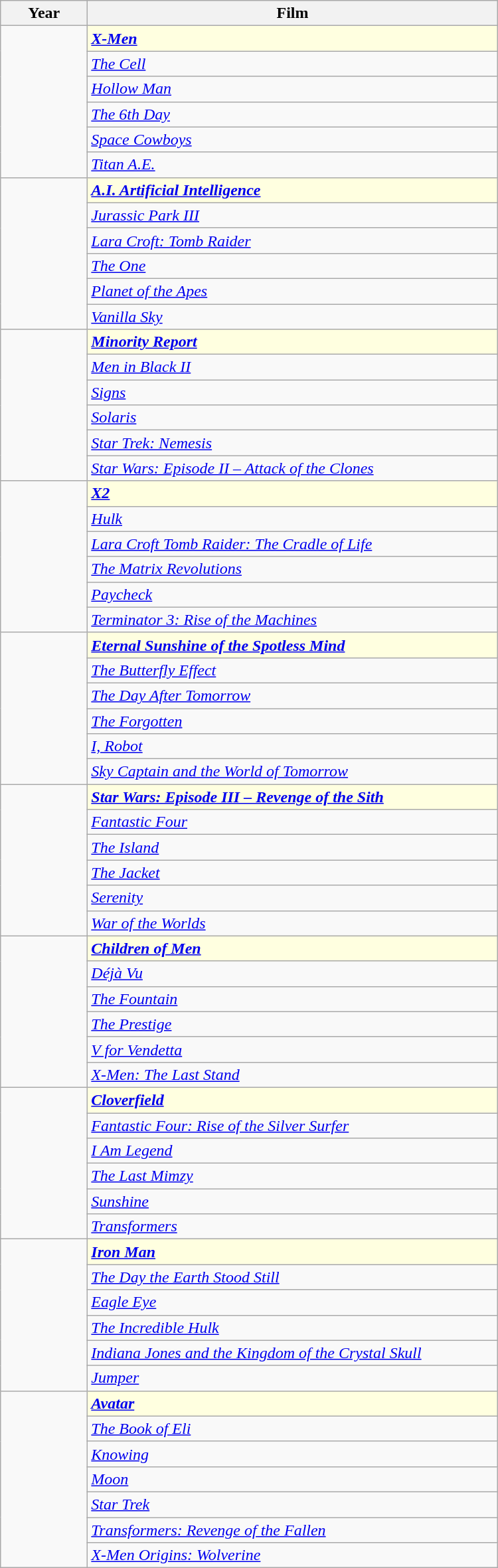<table width="500" align="centre" class="wikitable">
<tr>
<th width="80">Year</th>
<th>Film</th>
</tr>
<tr>
<td rowspan=6></td>
<td style="background:lightyellow"><strong><em><a href='#'>X-Men</a></em></strong></td>
</tr>
<tr>
<td><em><a href='#'>The Cell</a></em></td>
</tr>
<tr>
<td><em><a href='#'>Hollow Man</a></em></td>
</tr>
<tr>
<td><em><a href='#'>The 6th Day</a></em></td>
</tr>
<tr>
<td><em><a href='#'>Space Cowboys</a></em></td>
</tr>
<tr>
<td><em><a href='#'>Titan A.E.</a></em></td>
</tr>
<tr>
<td rowspan=6></td>
<td style="background:lightyellow"><strong><em><a href='#'>A.I. Artificial Intelligence</a></em></strong></td>
</tr>
<tr>
<td><em><a href='#'>Jurassic Park III</a></em></td>
</tr>
<tr>
<td><em><a href='#'>Lara Croft: Tomb Raider</a></em></td>
</tr>
<tr>
<td><em><a href='#'>The One</a></em></td>
</tr>
<tr>
<td><em><a href='#'>Planet of the Apes</a></em></td>
</tr>
<tr>
<td><em><a href='#'>Vanilla Sky</a></em></td>
</tr>
<tr>
<td rowspan=6></td>
<td style="background:lightyellow"><strong><em><a href='#'>Minority Report</a></em></strong></td>
</tr>
<tr>
<td><em><a href='#'>Men in Black II</a></em></td>
</tr>
<tr>
<td><em><a href='#'>Signs</a></em></td>
</tr>
<tr>
<td><em><a href='#'>Solaris</a></em></td>
</tr>
<tr>
<td><em><a href='#'>Star Trek: Nemesis</a></em></td>
</tr>
<tr>
<td><em><a href='#'>Star Wars: Episode II – Attack of the Clones</a></em></td>
</tr>
<tr>
<td rowspan=6></td>
<td style="background:lightyellow"><strong><em><a href='#'>X2</a></em></strong></td>
</tr>
<tr>
<td><em><a href='#'>Hulk</a></em></td>
</tr>
<tr>
<td><em><a href='#'>Lara Croft Tomb Raider: The Cradle of Life</a></em></td>
</tr>
<tr>
<td><em><a href='#'>The Matrix Revolutions</a></em></td>
</tr>
<tr>
<td><em><a href='#'>Paycheck</a></em></td>
</tr>
<tr>
<td><em><a href='#'>Terminator 3: Rise of the Machines</a></em></td>
</tr>
<tr>
<td rowspan=6></td>
<td style="background:lightyellow"><strong><em><a href='#'>Eternal Sunshine of the Spotless Mind</a></em></strong></td>
</tr>
<tr>
<td><em><a href='#'>The Butterfly Effect</a></em></td>
</tr>
<tr>
<td><em><a href='#'>The Day After Tomorrow</a></em></td>
</tr>
<tr>
<td><em><a href='#'>The Forgotten</a></em></td>
</tr>
<tr>
<td><em><a href='#'>I, Robot</a></em></td>
</tr>
<tr>
<td><em><a href='#'>Sky Captain and the World of Tomorrow</a></em></td>
</tr>
<tr>
<td rowspan=6></td>
<td style="background:lightyellow"><strong><em><a href='#'>Star Wars: Episode III – Revenge of the Sith</a></em></strong></td>
</tr>
<tr>
<td><em><a href='#'>Fantastic Four</a></em></td>
</tr>
<tr>
<td><em><a href='#'>The Island</a></em></td>
</tr>
<tr>
<td><em><a href='#'>The Jacket</a></em></td>
</tr>
<tr>
<td><em><a href='#'>Serenity</a></em></td>
</tr>
<tr>
<td><em><a href='#'>War of the Worlds</a></em></td>
</tr>
<tr>
<td rowspan=6></td>
<td style="background:lightyellow"><strong><em><a href='#'>Children of Men</a></em></strong></td>
</tr>
<tr>
<td><em><a href='#'>Déjà Vu</a></em></td>
</tr>
<tr>
<td><em><a href='#'>The Fountain</a></em></td>
</tr>
<tr>
<td><em><a href='#'>The Prestige</a></em></td>
</tr>
<tr>
<td><em><a href='#'>V for Vendetta</a></em></td>
</tr>
<tr>
<td><em><a href='#'>X-Men: The Last Stand</a></em></td>
</tr>
<tr>
<td rowspan=6></td>
<td style="background:lightyellow"><strong><em><a href='#'>Cloverfield</a></em></strong></td>
</tr>
<tr>
<td><em><a href='#'>Fantastic Four: Rise of the Silver Surfer</a></em></td>
</tr>
<tr>
<td><em><a href='#'>I Am Legend</a></em></td>
</tr>
<tr>
<td><em><a href='#'>The Last Mimzy</a></em></td>
</tr>
<tr>
<td><em><a href='#'>Sunshine</a></em></td>
</tr>
<tr>
<td><em><a href='#'>Transformers</a></em></td>
</tr>
<tr>
<td rowspan=6></td>
<td style="background:lightyellow"><strong><em><a href='#'>Iron Man</a></em></strong></td>
</tr>
<tr>
<td><em><a href='#'>The Day the Earth Stood Still</a></em></td>
</tr>
<tr>
<td><em><a href='#'>Eagle Eye</a></em></td>
</tr>
<tr>
<td><em><a href='#'>The Incredible Hulk</a></em></td>
</tr>
<tr>
<td><em><a href='#'>Indiana Jones and the Kingdom of the Crystal Skull</a></em></td>
</tr>
<tr>
<td><em><a href='#'>Jumper</a></em></td>
</tr>
<tr>
<td rowspan=7></td>
<td style="background:lightyellow"><strong><em><a href='#'>Avatar</a></em></strong></td>
</tr>
<tr>
<td><em><a href='#'>The Book of Eli</a></em></td>
</tr>
<tr>
<td><em><a href='#'>Knowing</a></em></td>
</tr>
<tr>
<td><em><a href='#'>Moon</a></em></td>
</tr>
<tr>
<td><em><a href='#'>Star Trek</a></em></td>
</tr>
<tr>
<td><em><a href='#'>Transformers: Revenge of the Fallen</a></em></td>
</tr>
<tr>
<td><em><a href='#'>X-Men Origins: Wolverine</a></em></td>
</tr>
</table>
